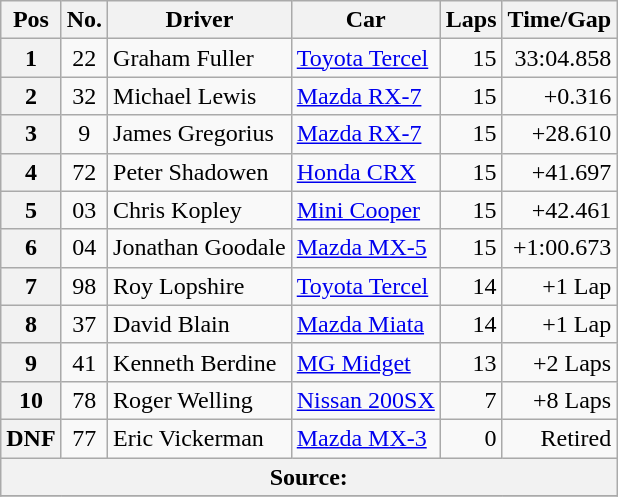<table class="wikitable">
<tr>
<th>Pos</th>
<th>No.</th>
<th>Driver</th>
<th>Car</th>
<th>Laps</th>
<th>Time/Gap</th>
</tr>
<tr>
<th>1</th>
<td align=center>22</td>
<td> Graham Fuller</td>
<td><a href='#'>Toyota Tercel</a></td>
<td align=right>15</td>
<td align=right>33:04.858</td>
</tr>
<tr>
<th>2</th>
<td align=center>32</td>
<td> Michael Lewis</td>
<td><a href='#'>Mazda RX-7</a></td>
<td align=right>15</td>
<td align=right>+0.316</td>
</tr>
<tr>
<th>3</th>
<td align=center>9</td>
<td> James Gregorius</td>
<td><a href='#'>Mazda RX-7</a></td>
<td align=right>15</td>
<td align=right>+28.610</td>
</tr>
<tr>
<th>4</th>
<td align=center>72</td>
<td> Peter Shadowen</td>
<td><a href='#'>Honda CRX</a></td>
<td align=right>15</td>
<td align=right>+41.697</td>
</tr>
<tr>
<th>5</th>
<td align=center>03</td>
<td> Chris Kopley</td>
<td><a href='#'>Mini Cooper</a></td>
<td align=right>15</td>
<td align=right>+42.461</td>
</tr>
<tr>
<th>6</th>
<td align=center>04</td>
<td> Jonathan Goodale</td>
<td><a href='#'>Mazda MX-5</a></td>
<td align=right>15</td>
<td align=right>+1:00.673</td>
</tr>
<tr>
<th>7</th>
<td align=center>98</td>
<td> Roy Lopshire</td>
<td><a href='#'>Toyota Tercel</a></td>
<td align=right>14</td>
<td align=right>+1 Lap</td>
</tr>
<tr>
<th>8</th>
<td align=center>37</td>
<td> David Blain</td>
<td><a href='#'>Mazda Miata</a></td>
<td align=right>14</td>
<td align=right>+1 Lap</td>
</tr>
<tr>
<th>9</th>
<td align=center>41</td>
<td> Kenneth Berdine</td>
<td><a href='#'>MG Midget</a></td>
<td align=right>13</td>
<td align=right>+2 Laps</td>
</tr>
<tr>
<th>10</th>
<td align=center>78</td>
<td> Roger Welling</td>
<td><a href='#'>Nissan 200SX</a></td>
<td align=right>7</td>
<td align=right>+8 Laps</td>
</tr>
<tr>
<th>DNF</th>
<td align=center>77</td>
<td> Eric Vickerman</td>
<td><a href='#'>Mazda MX-3</a></td>
<td align=right>0</td>
<td align=right>Retired</td>
</tr>
<tr>
<th colspan=6>Source:</th>
</tr>
<tr>
</tr>
</table>
